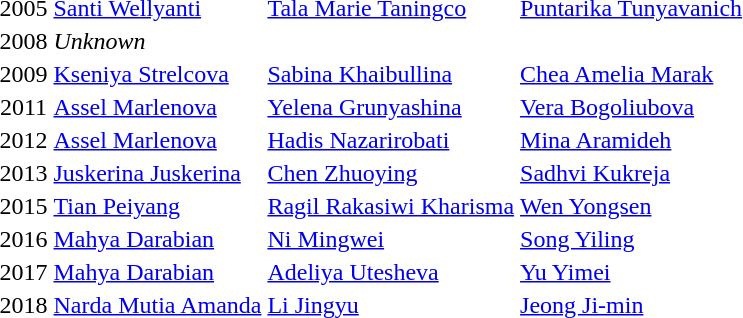<table>
<tr>
<td align="center">2005</td>
<td> <a href='#'>Santi Wellyanti</a></td>
<td> <a href='#'>Tala Marie Taningco</a></td>
<td> <a href='#'>Puntarika Tunyavanich</a></td>
</tr>
<tr>
<td align="center">2008</td>
<td colspan=3><em>Unknown</em></td>
</tr>
<tr>
<td align="center">2009</td>
<td> <a href='#'>Kseniya Strelcova</a></td>
<td> <a href='#'>Sabina Khaibullina</a></td>
<td> <a href='#'>Chea Amelia Marak</a></td>
</tr>
<tr>
<td align="center">2011</td>
<td> <a href='#'>Assel Marlenova</a></td>
<td> <a href='#'>Yelena Grunyashina</a></td>
<td> <a href='#'>Vera Bogoliubova</a></td>
</tr>
<tr>
<td align="center">2012</td>
<td> <a href='#'>Assel Marlenova</a></td>
<td> <a href='#'>Hadis Nazarirobati</a></td>
<td> <a href='#'>Mina Aramideh</a></td>
</tr>
<tr>
<td align="center">2013</td>
<td> <a href='#'>Juskerina Juskerina</a></td>
<td> <a href='#'>Chen Zhuoying</a></td>
<td> <a href='#'>Sadhvi Kukreja</a></td>
</tr>
<tr>
<td align="center">2015</td>
<td> <a href='#'>Tian Peiyang</a></td>
<td> <a href='#'>Ragil Rakasiwi Kharisma</a></td>
<td> <a href='#'>Wen Yongsen</a></td>
</tr>
<tr>
<td align="center">2016</td>
<td> <a href='#'>Mahya Darabian</a></td>
<td> <a href='#'>Ni Mingwei</a></td>
<td> <a href='#'>Song Yiling</a></td>
</tr>
<tr>
<td align="center">2017</td>
<td> <a href='#'>Mahya Darabian</a></td>
<td> <a href='#'>Adeliya Utesheva</a></td>
<td> <a href='#'>Yu Yimei</a></td>
</tr>
<tr>
<td align="center">2018</td>
<td> <a href='#'>Narda Mutia Amanda</a></td>
<td> <a href='#'>Li Jingyu</a></td>
<td> <a href='#'>Jeong Ji-min</a></td>
</tr>
</table>
